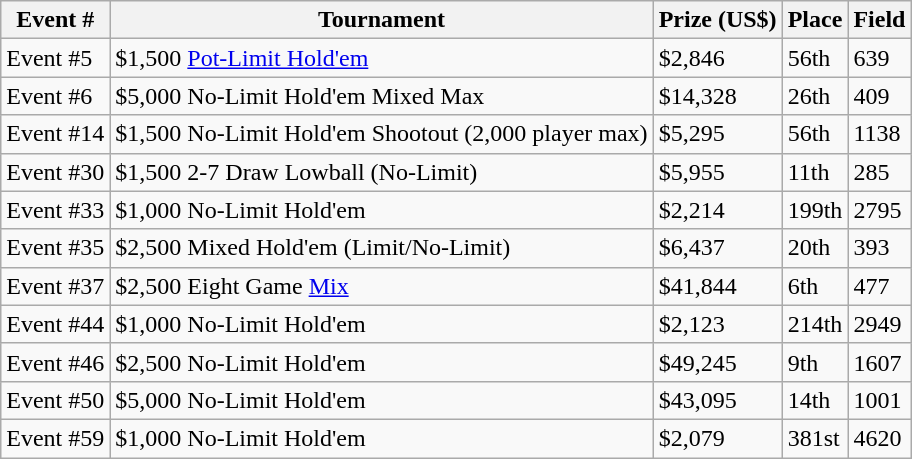<table class="wikitable">
<tr>
<th>Event #</th>
<th>Tournament</th>
<th>Prize (US$)</th>
<th>Place</th>
<th>Field</th>
</tr>
<tr>
<td>Event #5</td>
<td>$1,500 <a href='#'>Pot-Limit Hold'em</a></td>
<td>$2,846</td>
<td>56th</td>
<td>639</td>
</tr>
<tr>
<td>Event #6</td>
<td>$5,000 No-Limit Hold'em Mixed Max</td>
<td>$14,328</td>
<td>26th</td>
<td>409</td>
</tr>
<tr>
<td>Event #14</td>
<td>$1,500 No-Limit Hold'em Shootout (2,000 player max)</td>
<td>$5,295</td>
<td>56th</td>
<td>1138</td>
</tr>
<tr>
<td>Event #30</td>
<td>$1,500 2-7 Draw Lowball (No-Limit)</td>
<td>$5,955</td>
<td>11th</td>
<td>285</td>
</tr>
<tr>
<td>Event #33</td>
<td>$1,000 No-Limit Hold'em</td>
<td>$2,214</td>
<td>199th</td>
<td>2795</td>
</tr>
<tr>
<td>Event #35</td>
<td>$2,500 Mixed Hold'em (Limit/No-Limit)</td>
<td>$6,437</td>
<td>20th</td>
<td>393</td>
</tr>
<tr>
<td>Event #37</td>
<td>$2,500 Eight Game <a href='#'>Mix</a></td>
<td>$41,844</td>
<td>6th</td>
<td>477</td>
</tr>
<tr>
<td>Event #44</td>
<td>$1,000 No-Limit Hold'em</td>
<td>$2,123</td>
<td>214th</td>
<td>2949</td>
</tr>
<tr>
<td>Event #46</td>
<td>$2,500 No-Limit Hold'em</td>
<td>$49,245</td>
<td>9th</td>
<td>1607</td>
</tr>
<tr>
<td>Event #50</td>
<td>$5,000 No-Limit Hold'em</td>
<td>$43,095</td>
<td>14th</td>
<td>1001</td>
</tr>
<tr>
<td>Event #59</td>
<td>$1,000 No-Limit Hold'em</td>
<td>$2,079</td>
<td>381st</td>
<td>4620</td>
</tr>
</table>
